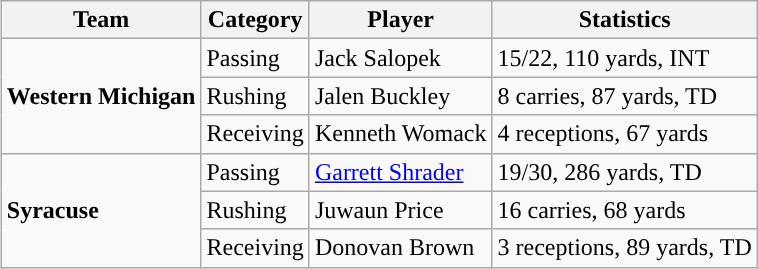<table class="wikitable" style="float: right;">
<tr>
<th>Team</th>
<th>Category</th>
<th>Player</th>
<th>Statistics</th>
</tr>
<tr>
<td rowspan=3><strong>Western Michigan</strong></td>
<td>Passing</td>
<td>Jack Salopek</td>
<td>15/22, 110 yards, INT</td>
</tr>
<tr>
<td>Rushing</td>
<td>Jalen Buckley</td>
<td>8 carries, 87 yards, TD</td>
</tr>
<tr>
<td>Receiving</td>
<td>Kenneth Womack</td>
<td>4 receptions, 67 yards</td>
</tr>
<tr>
<td rowspan=3><strong>Syracuse</strong></td>
<td>Passing</td>
<td><a href='#'>Garrett Shrader</a></td>
<td>19/30, 286 yards, TD</td>
</tr>
<tr>
<td>Rushing</td>
<td>Juwaun Price</td>
<td>16 carries, 68 yards</td>
</tr>
<tr>
<td>Receiving</td>
<td>Donovan Brown</td>
<td>3 receptions, 89 yards, TD</td>
</tr>
</table>
